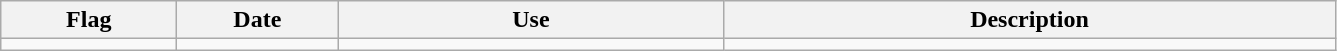<table class="wikitable" style="background:#f9f9f9">
<tr>
<th width="110">Flag</th>
<th width="100">Date</th>
<th width="250">Use</th>
<th width="400">Description</th>
</tr>
<tr>
<td></td>
<td></td>
<td></td>
<td></td>
</tr>
</table>
